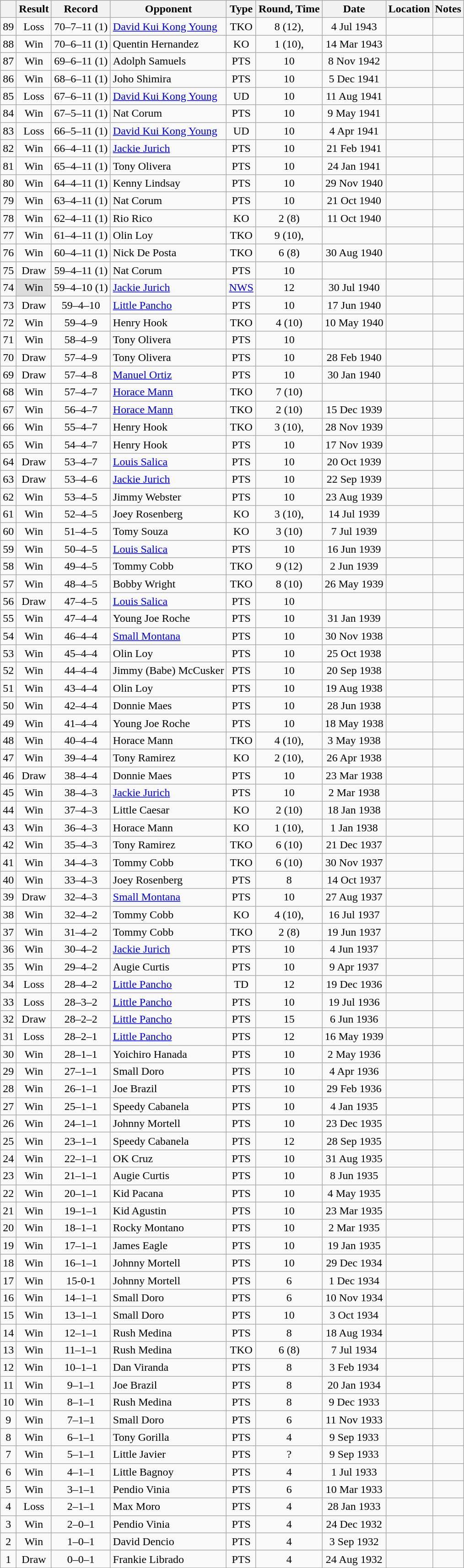<table class="wikitable" style="text-align:center">
<tr>
<th></th>
<th>Result</th>
<th>Record</th>
<th>Opponent</th>
<th>Type</th>
<th>Round, Time</th>
<th>Date</th>
<th>Location</th>
<th>Notes</th>
</tr>
<tr>
<td>89</td>
<td>Loss</td>
<td>70–7–11 (1)</td>
<td align=left> <a href='#'>David Kui Kong Young</a></td>
<td>TKO</td>
<td>8 (12), </td>
<td>4 Jul 1943</td>
<td align=left></td>
<td align=left></td>
</tr>
<tr>
<td>88</td>
<td>Win</td>
<td>70–6–11 (1)</td>
<td align=left> Quentin Hernandez</td>
<td>KO</td>
<td>1 (10), </td>
<td>14 Mar 1943</td>
<td align=left></td>
<td></td>
</tr>
<tr>
<td>87</td>
<td>Win</td>
<td>69–6–11 (1)</td>
<td align=left> Adolph Samuels</td>
<td>PTS</td>
<td>10</td>
<td>8 Nov 1942</td>
<td align=left></td>
<td></td>
</tr>
<tr>
<td>86</td>
<td>Win</td>
<td>68–6–11 (1)</td>
<td align=left> Joho Shimira</td>
<td>PTS</td>
<td>10</td>
<td>5 Dec 1941</td>
<td align=left></td>
<td></td>
</tr>
<tr>
<td>85</td>
<td>Loss</td>
<td>67–6–11 (1)</td>
<td align=left> <a href='#'>David Kui Kong Young</a></td>
<td>UD</td>
<td>10</td>
<td>11 Aug 1941</td>
<td align=left></td>
<td></td>
</tr>
<tr>
<td>84</td>
<td>Win</td>
<td>67–5–11 (1)</td>
<td align=left> Nat Corum</td>
<td>PTS</td>
<td>10</td>
<td>9 May 1941</td>
<td align=left></td>
<td></td>
</tr>
<tr>
<td>83</td>
<td>Loss</td>
<td>66–5–11 (1)</td>
<td align=left> <a href='#'>David Kui Kong Young</a></td>
<td>UD</td>
<td>10</td>
<td>4 Apr 1941</td>
<td align=left></td>
<td></td>
</tr>
<tr>
<td>82</td>
<td>Win</td>
<td>66–4–11 (1)</td>
<td align=left> <a href='#'>Jackie Jurich</a></td>
<td>PTS</td>
<td>10</td>
<td>21 Feb 1941</td>
<td align=left></td>
<td align=left></td>
</tr>
<tr>
<td>81</td>
<td>Win</td>
<td>65–4–11 (1)</td>
<td align=left> Tony Olivera</td>
<td>PTS</td>
<td>10</td>
<td>24 Jan 1941</td>
<td align=left></td>
<td></td>
</tr>
<tr>
<td>80</td>
<td>Win</td>
<td>64–4–11 (1)</td>
<td align=left> Kenny Lindsay</td>
<td>PTS</td>
<td>10</td>
<td>29 Nov 1940</td>
<td align=left></td>
<td align=left></td>
</tr>
<tr>
<td>79</td>
<td>Win</td>
<td>63–4–11 (1)</td>
<td align=left> Nat Corum</td>
<td>PTS</td>
<td>10</td>
<td>21 Oct 1940</td>
<td align=left></td>
<td></td>
</tr>
<tr>
<td>78</td>
<td>Win</td>
<td>62–4–11 (1)</td>
<td align=left> Rio Rico</td>
<td>KO</td>
<td>2 (8)</td>
<td>11 Oct 1940</td>
<td align=left></td>
<td></td>
</tr>
<tr>
<td>77</td>
<td>Win</td>
<td>61–4–11 (1)</td>
<td align=left> Olin Loy</td>
<td>TKO</td>
<td>9 (10), </td>
<td align=left></td>
<td align=left></td>
<td></td>
</tr>
<tr>
<td>76</td>
<td>Win</td>
<td>60–4–11 (1)</td>
<td align=left> Nick De Posta</td>
<td>TKO</td>
<td>6 (8)</td>
<td>30 Aug 1940</td>
<td align=left></td>
<td></td>
</tr>
<tr>
<td>75</td>
<td>Draw</td>
<td>59–4–11 (1)</td>
<td align=left> Nat Corum</td>
<td>PTS</td>
<td>10</td>
<td align=left></td>
<td align=left></td>
<td></td>
</tr>
<tr>
<td>74</td>
<td style="background:#DDD">Win</td>
<td>59–4–10 (1)</td>
<td align=left> <a href='#'>Jackie Jurich</a></td>
<td><a href='#'>NWS</a></td>
<td>12</td>
<td>30 Jul 1940</td>
<td align=left></td>
<td align=left></td>
</tr>
<tr>
<td>73</td>
<td>Draw</td>
<td>59–4–10</td>
<td align=left> <a href='#'>Little Pancho</a></td>
<td>PTS</td>
<td>10</td>
<td>17 Jun 1940</td>
<td align=left></td>
<td align=left></td>
</tr>
<tr>
<td>72</td>
<td>Win</td>
<td>59–4–9</td>
<td align=left> Henry Hook</td>
<td>TKO</td>
<td>4 (10)</td>
<td>10 May 1940</td>
<td align=left></td>
<td align=left></td>
</tr>
<tr>
<td>71</td>
<td>Win</td>
<td>58–4–9</td>
<td align=left> Tony Olivera</td>
<td>PTS</td>
<td>10</td>
<td align=left></td>
<td align=left></td>
<td align=left></td>
</tr>
<tr>
<td>70</td>
<td>Draw</td>
<td>57–4–9</td>
<td align=left> Tony Olivera</td>
<td>PTS</td>
<td>10</td>
<td>28 Feb 1940</td>
<td align=left></td>
<td></td>
</tr>
<tr>
<td>69</td>
<td>Draw</td>
<td>57–4–8</td>
<td align=left> <a href='#'>Manuel Ortiz</a></td>
<td>PTS</td>
<td>10</td>
<td>30 Jan 1940</td>
<td align=left></td>
<td></td>
</tr>
<tr>
<td>68</td>
<td>Win</td>
<td>57–4–7</td>
<td align=left> <a href='#'>Horace Mann</a></td>
<td>TKO</td>
<td>7 (10)</td>
<td align=left></td>
<td align=left></td>
<td align=left></td>
</tr>
<tr>
<td>67</td>
<td>Win</td>
<td>56–4–7</td>
<td align=left> <a href='#'>Horace Mann</a></td>
<td>TKO</td>
<td>2 (10)</td>
<td>15 Dec 1939</td>
<td align=left></td>
<td></td>
</tr>
<tr>
<td>66</td>
<td>Win</td>
<td>55–4–7</td>
<td align=left> Henry Hook</td>
<td>TKO</td>
<td>3 (10), </td>
<td>28 Nov 1939</td>
<td align=left></td>
<td></td>
</tr>
<tr>
<td>65</td>
<td>Win</td>
<td>54–4–7</td>
<td align=left> Henry Hook</td>
<td>PTS</td>
<td>10</td>
<td>17 Nov 1939</td>
<td align=left></td>
<td></td>
</tr>
<tr>
<td>64</td>
<td>Draw</td>
<td>53–4–7</td>
<td align=left> <a href='#'>Louis Salica</a></td>
<td>PTS</td>
<td>10</td>
<td>20 Oct 1939</td>
<td align=left></td>
<td></td>
</tr>
<tr>
<td>63</td>
<td>Draw</td>
<td>53–4–6</td>
<td align=left> <a href='#'>Jackie Jurich</a></td>
<td>PTS</td>
<td>10</td>
<td>22 Sep 1939</td>
<td align=left></td>
<td></td>
</tr>
<tr>
<td>62</td>
<td>Win</td>
<td>53–4–5</td>
<td align=left> Jimmy Webster</td>
<td>PTS</td>
<td>10</td>
<td>23 Aug 1939</td>
<td align=left></td>
<td></td>
</tr>
<tr>
<td>61</td>
<td>Win</td>
<td>52–4–5</td>
<td align=left> Joey Rosenberg</td>
<td>KO</td>
<td>3 (10), </td>
<td>14 Jul 1939</td>
<td align=left></td>
<td></td>
</tr>
<tr>
<td>60</td>
<td>Win</td>
<td>51–4–5</td>
<td align=left> Tomy Souza</td>
<td>KO</td>
<td>3 (10)</td>
<td>7 Jul 1939</td>
<td align=left></td>
<td></td>
</tr>
<tr>
<td>59</td>
<td>Win</td>
<td>50–4–5</td>
<td align=left> <a href='#'>Louis Salica</a></td>
<td>PTS</td>
<td>10</td>
<td>16 Jun 1939</td>
<td align=left></td>
<td></td>
</tr>
<tr>
<td>58</td>
<td>Win</td>
<td>49–4–5</td>
<td align=left> Tommy Cobb</td>
<td>TKO</td>
<td>9 (12)</td>
<td>2 Jun 1939</td>
<td align=left></td>
<td align=left></td>
</tr>
<tr>
<td>57</td>
<td>Win</td>
<td>48–4–5</td>
<td align=left> Bobby Wright</td>
<td>TKO</td>
<td>8 (10)</td>
<td>26 May 1939</td>
<td align=left></td>
<td></td>
</tr>
<tr>
<td>56</td>
<td>Draw</td>
<td>47–4–5</td>
<td align=left> <a href='#'>Louis Salica</a></td>
<td>PTS</td>
<td>10</td>
<td align=left></td>
<td align=left></td>
<td></td>
</tr>
<tr>
<td>55</td>
<td>Win</td>
<td>47–4–4</td>
<td align=left> Young Joe Roche</td>
<td>PTS</td>
<td>10</td>
<td>31 Jan 1939</td>
<td align=left></td>
<td align=left></td>
</tr>
<tr>
<td>54</td>
<td>Win</td>
<td>46–4–4</td>
<td align=left> <a href='#'>Small Montana</a></td>
<td>PTS</td>
<td>10</td>
<td>30 Nov 1938</td>
<td align=left></td>
<td align=left></td>
</tr>
<tr>
<td>53</td>
<td>Win</td>
<td>45–4–4</td>
<td align=left> Olin Loy</td>
<td>PTS</td>
<td>10</td>
<td>25 Oct 1938</td>
<td align=left></td>
<td align=left></td>
</tr>
<tr>
<td>52</td>
<td>Win</td>
<td>44–4–4</td>
<td align=left> Jimmy (Babe) McCusker</td>
<td>PTS</td>
<td>10</td>
<td>20 Sep 1938</td>
<td align=left></td>
<td align=left></td>
</tr>
<tr>
<td>51</td>
<td>Win</td>
<td>43–4–4</td>
<td align=left> Olin Loy</td>
<td>PTS</td>
<td>10</td>
<td>19 Aug 1938</td>
<td align=left></td>
<td></td>
</tr>
<tr>
<td>50</td>
<td>Win</td>
<td>42–4–4</td>
<td align=left> Donnie Maes</td>
<td>PTS</td>
<td>10</td>
<td>28 Jun 1938</td>
<td align=left></td>
<td></td>
</tr>
<tr>
<td>49</td>
<td>Win</td>
<td>41–4–4</td>
<td align=left> Young Joe Roche</td>
<td>PTS</td>
<td>10</td>
<td>18 May 1938</td>
<td align=left></td>
<td></td>
</tr>
<tr>
<td>48</td>
<td>Win</td>
<td>40–4–4</td>
<td align=left> Horace Mann</td>
<td>TKO</td>
<td>4 (10), </td>
<td>3 May 1938</td>
<td align=left></td>
<td></td>
</tr>
<tr>
<td>47</td>
<td>Win</td>
<td>39–4–4</td>
<td align=left> Tony Ramirez</td>
<td>KO</td>
<td>2 (10), </td>
<td>26 Apr 1938</td>
<td align=left></td>
<td></td>
</tr>
<tr>
<td>46</td>
<td>Draw</td>
<td>38–4–4</td>
<td align=left> Donnie Maes</td>
<td>PTS</td>
<td>10</td>
<td>23 Mar 1938</td>
<td align=left></td>
<td></td>
</tr>
<tr>
<td>45</td>
<td>Win</td>
<td>38–4–3</td>
<td align=left> <a href='#'>Jackie Jurich</a></td>
<td>PTS</td>
<td>10</td>
<td>2 Mar 1938</td>
<td align=left></td>
<td></td>
</tr>
<tr>
<td>44</td>
<td>Win</td>
<td>37–4–3</td>
<td align=left> Little Caesar</td>
<td>KO</td>
<td>2 (10)</td>
<td>18 Jan 1938</td>
<td align=left></td>
<td></td>
</tr>
<tr>
<td>43</td>
<td>Win</td>
<td>36–4–3</td>
<td align=left> Horace Mann</td>
<td>KO</td>
<td>1 (10), </td>
<td>1 Jan 1938</td>
<td align=left></td>
<td></td>
</tr>
<tr>
<td>42</td>
<td>Win</td>
<td>35–4–3</td>
<td align=left> Tony Ramirez</td>
<td>TKO</td>
<td>6 (10)</td>
<td>21 Dec 1937</td>
<td align=left></td>
<td></td>
</tr>
<tr>
<td>41</td>
<td>Win</td>
<td>34–4–3</td>
<td align=left> Tommy Cobb</td>
<td>TKO</td>
<td>6 (10)</td>
<td>30 Nov 1937</td>
<td align=left></td>
<td></td>
</tr>
<tr>
<td>40</td>
<td>Win</td>
<td>33–4–3</td>
<td align=left> Joey Rosenberg</td>
<td>PTS</td>
<td>8</td>
<td>14 Oct 1937</td>
<td align=left></td>
<td></td>
</tr>
<tr>
<td>39</td>
<td>Draw</td>
<td>32–4–3</td>
<td align=left> <a href='#'>Small Montana</a></td>
<td>PTS</td>
<td>10</td>
<td>27 Aug 1937</td>
<td align=left></td>
<td></td>
</tr>
<tr>
<td>38</td>
<td>Win</td>
<td>32–4–2</td>
<td align=left> Tommy Cobb</td>
<td>KO</td>
<td>4 (10), </td>
<td>16 Jul 1937</td>
<td align=left></td>
<td></td>
</tr>
<tr>
<td>37</td>
<td>Win</td>
<td>31–4–2</td>
<td align=left> Tommy Cobb</td>
<td>TKO</td>
<td>2 (8)</td>
<td>19 Jun 1937</td>
<td align=left></td>
<td></td>
</tr>
<tr>
<td>36</td>
<td>Win</td>
<td>30–4–2</td>
<td align=left> <a href='#'>Jackie Jurich</a></td>
<td>PTS</td>
<td>10</td>
<td>4 Jun 1937</td>
<td align=left></td>
<td></td>
</tr>
<tr>
<td>35</td>
<td>Win</td>
<td>29–4–2</td>
<td align=left> Augie Curtis</td>
<td>PTS</td>
<td>10</td>
<td>9 Apr 1937</td>
<td align=left></td>
<td></td>
</tr>
<tr>
<td>34</td>
<td>Loss</td>
<td>28–4–2</td>
<td align=left> <a href='#'>Little Pancho</a></td>
<td>TD</td>
<td>12</td>
<td>19 Dec 1936</td>
<td align=left></td>
<td></td>
</tr>
<tr>
<td>33</td>
<td>Loss</td>
<td>28–3–2</td>
<td align=left> <a href='#'>Little Pancho</a></td>
<td>PTS</td>
<td>10</td>
<td>19 Jul 1936</td>
<td align=left></td>
<td></td>
</tr>
<tr>
<td>32</td>
<td>Draw</td>
<td>28–2–2</td>
<td align=left> <a href='#'>Little Pancho</a></td>
<td>PTS</td>
<td>15</td>
<td>6 Jun 1936</td>
<td align=left></td>
<td align=left></td>
</tr>
<tr>
<td>31</td>
<td>Loss</td>
<td>28–2–1</td>
<td align=left> <a href='#'>Little Pancho</a></td>
<td>PTS</td>
<td>12</td>
<td>16 May 1939</td>
<td align=left></td>
<td></td>
</tr>
<tr>
<td>30</td>
<td>Win</td>
<td>28–1–1</td>
<td align=left> Yoichiro Hanada</td>
<td>PTS</td>
<td>10</td>
<td>2 May 1936</td>
<td align=left></td>
<td></td>
</tr>
<tr>
<td>29</td>
<td>Win</td>
<td>27–1–1</td>
<td align=left> Small Doro</td>
<td>PTS</td>
<td>10</td>
<td>4 Apr 1936</td>
<td align=left></td>
<td></td>
</tr>
<tr>
<td>28</td>
<td>Win</td>
<td>26–1–1</td>
<td align=left> Joe Brazil</td>
<td>PTS</td>
<td>10</td>
<td>29 Feb 1936</td>
<td align=left></td>
<td></td>
</tr>
<tr>
<td>27</td>
<td>Win</td>
<td>25–1–1</td>
<td align=left> Speedy Cabanela</td>
<td>PTS</td>
<td>10</td>
<td>4 Jan 1935</td>
<td align=left></td>
<td></td>
</tr>
<tr>
<td>26</td>
<td>Win</td>
<td>24–1–1</td>
<td align=left> Johnny Mortell</td>
<td>PTS</td>
<td>10</td>
<td>23 Dec 1935</td>
<td align=left></td>
<td></td>
</tr>
<tr>
<td>25</td>
<td>Win</td>
<td>23–1–1</td>
<td align=left> Speedy Cabanela</td>
<td>PTS</td>
<td>12</td>
<td>28 Sep 1935</td>
<td align=left></td>
<td align=left></td>
</tr>
<tr>
<td>24</td>
<td>Win</td>
<td>22–1–1</td>
<td align=left> OK Cruz</td>
<td>PTS</td>
<td>10</td>
<td>31 Aug 1935</td>
<td align=left></td>
<td></td>
</tr>
<tr>
<td>23</td>
<td>Win</td>
<td>21–1–1</td>
<td align=left> Augie Curtis</td>
<td>PTS</td>
<td>10</td>
<td>8 Jun 1935</td>
<td align=left></td>
<td></td>
</tr>
<tr>
<td>22</td>
<td>Win</td>
<td>20–1–1</td>
<td align=left> Kid Pacana</td>
<td>PTS</td>
<td>10</td>
<td>4 May 1935</td>
<td align=left></td>
<td align=left></td>
</tr>
<tr>
<td>21</td>
<td>Win</td>
<td>19–1–1</td>
<td align=left> Kid Agustin</td>
<td>PTS</td>
<td>10</td>
<td>23 Mar 1935</td>
<td align=left></td>
<td></td>
</tr>
<tr>
<td>20</td>
<td>Win</td>
<td>18–1–1</td>
<td align=left> Rocky Montano</td>
<td>PTS</td>
<td>10</td>
<td>2 Mar 1935</td>
<td align=left></td>
<td></td>
</tr>
<tr>
<td>19</td>
<td>Win</td>
<td>17–1–1</td>
<td align=left> James Eagle</td>
<td>PTS</td>
<td>10</td>
<td>19 Jan 1935</td>
<td align=left></td>
<td></td>
</tr>
<tr>
<td>18</td>
<td>Win</td>
<td>16–1–1</td>
<td align=left> Johnny Mortell</td>
<td>PTS</td>
<td>10</td>
<td>29 Dec 1934</td>
<td align=left></td>
<td></td>
</tr>
<tr>
<td>17</td>
<td>Win</td>
<td>15-0-1</td>
<td align=left> Johnny Mortell</td>
<td>PTS</td>
<td>6</td>
<td>1 Dec 1934</td>
<td align=left></td>
<td></td>
</tr>
<tr>
<td>16</td>
<td>Win</td>
<td>14–1–1</td>
<td align=left> Small Doro</td>
<td>PTS</td>
<td>6</td>
<td>10 Nov 1934</td>
<td align=left></td>
<td></td>
</tr>
<tr>
<td>15</td>
<td>Win</td>
<td>13–1–1</td>
<td align=left> Small Doro</td>
<td>PTS</td>
<td>10</td>
<td>3 Oct 1934</td>
<td align=left></td>
<td></td>
</tr>
<tr>
<td>14</td>
<td>Win</td>
<td>12–1–1</td>
<td align=left> Rush Medina</td>
<td>PTS</td>
<td>8</td>
<td>18 Aug 1934</td>
<td align=left></td>
<td></td>
</tr>
<tr>
<td>13</td>
<td>Win</td>
<td>11–1–1</td>
<td align=left> Rush Medina</td>
<td>TKO</td>
<td>6 (8)</td>
<td>7 Jul 1934</td>
<td align=left></td>
<td></td>
</tr>
<tr>
<td>12</td>
<td>Win</td>
<td>10–1–1</td>
<td align=left> Dan Viranda</td>
<td>PTS</td>
<td>8</td>
<td>3 Feb 1934</td>
<td align=left></td>
<td></td>
</tr>
<tr>
<td>11</td>
<td>Win</td>
<td>9–1–1</td>
<td align=left> Joe Brazil</td>
<td>PTS</td>
<td>8</td>
<td>20 Jan 1934</td>
<td align=left></td>
<td></td>
</tr>
<tr>
<td>10</td>
<td>Win</td>
<td>8–1–1</td>
<td align=left> Rush Medina</td>
<td>PTS</td>
<td>8</td>
<td>9 Dec 1933</td>
<td align=left></td>
<td></td>
</tr>
<tr>
<td>9</td>
<td>Win</td>
<td>7–1–1</td>
<td align=left> Small Doro</td>
<td>PTS</td>
<td>6</td>
<td>11 Nov 1933</td>
<td align=left></td>
<td></td>
</tr>
<tr>
<td>8</td>
<td>Win</td>
<td>6–1–1</td>
<td align=left> Tony Gorilla</td>
<td>PTS</td>
<td>4</td>
<td>9 Sep 1933</td>
<td align=left></td>
<td></td>
</tr>
<tr>
<td>7</td>
<td>Win</td>
<td>5–1–1</td>
<td align=left> Little Javier</td>
<td>PTS</td>
<td>?</td>
<td>9 Sep 1933</td>
<td align=left></td>
<td></td>
</tr>
<tr>
<td>6</td>
<td>Win</td>
<td>4–1–1</td>
<td align=left> Little Bagnoy</td>
<td>PTS</td>
<td>4</td>
<td>1 Jul 1933</td>
<td align=left></td>
<td></td>
</tr>
<tr>
<td>5</td>
<td>Win</td>
<td>3–1–1</td>
<td align=left> Pendio Vinia</td>
<td>PTS</td>
<td>6</td>
<td>10 Mar 1933</td>
<td align=left></td>
<td></td>
</tr>
<tr>
<td>4</td>
<td>Loss</td>
<td>2–1–1</td>
<td align=left> Max Moro</td>
<td>PTS</td>
<td>4</td>
<td>28 Jan 1933</td>
<td align=left></td>
<td></td>
</tr>
<tr>
<td>3</td>
<td>Win</td>
<td>2–0–1</td>
<td align=left> Pendio Vinia</td>
<td>PTS</td>
<td>4</td>
<td>24 Dec 1932</td>
<td align=left></td>
<td></td>
</tr>
<tr>
<td>2</td>
<td>Win</td>
<td>1–0–1</td>
<td align=left> David Dencio</td>
<td>PTS</td>
<td>4</td>
<td>3 Sep 1932</td>
<td align=left></td>
<td></td>
</tr>
<tr>
<td>1</td>
<td>Draw</td>
<td>0–0–1</td>
<td align=left> Frankie Librado</td>
<td>PTS</td>
<td>4</td>
<td>24 Aug 1932</td>
<td></td>
<td></td>
</tr>
<tr>
</tr>
</table>
